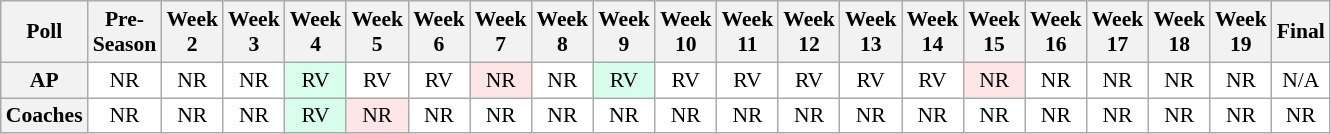<table class="wikitable" style="white-space:nowrap;font-size:90%">
<tr>
<th>Poll</th>
<th>Pre-<br>Season</th>
<th>Week<br>2</th>
<th>Week<br>3</th>
<th>Week<br>4</th>
<th>Week<br>5</th>
<th>Week<br>6</th>
<th>Week<br>7</th>
<th>Week<br>8</th>
<th>Week<br>9</th>
<th>Week<br>10</th>
<th>Week<br>11</th>
<th>Week<br>12</th>
<th>Week<br>13</th>
<th>Week<br>14</th>
<th>Week<br>15</th>
<th>Week<br>16</th>
<th>Week<br>17</th>
<th>Week<br>18</th>
<th>Week<br>19</th>
<th>Final</th>
</tr>
<tr style="text-align:center;">
<th>AP</th>
<td style="background:#FFF;">NR</td>
<td style="background:#FFF;">NR</td>
<td style="background:#FFF;">NR</td>
<td style="background:#D8FFEB;">RV</td>
<td style="background:#FFF;">RV</td>
<td style="background:#FFF;">RV</td>
<td style="background:#FFE6E6;">NR</td>
<td style="background:#FFF;">NR</td>
<td style="background:#D8FFEB;">RV</td>
<td style="background:#FFF;">RV</td>
<td style="background:#FFF;">RV</td>
<td style="background:#FFF;">RV</td>
<td style="background:#FFF;">RV</td>
<td style="background:#FFF;">RV</td>
<td style="background:#FFE6E6;">NR</td>
<td style="background:#FFF;">NR</td>
<td style="background:#FFF;">NR</td>
<td style="background:#FFF;">NR</td>
<td style="background:#FFF;">NR</td>
<td style="background:#FFF;">N/A</td>
</tr>
<tr style="text-align:center;">
<th>Coaches</th>
<td style="background:#FFF;">NR</td>
<td style="background:#FFF;">NR</td>
<td style="background:#FFF;">NR</td>
<td style="background:#D8FFEB;">RV</td>
<td style="background:#FFE6E6;">NR</td>
<td style="background:#FFF;">NR</td>
<td style="background:#FFF;">NR</td>
<td style="background:#FFF;">NR</td>
<td style="background:#FFF;">NR</td>
<td style="background:#FFF;">NR</td>
<td style="background:#FFF;">NR</td>
<td style="background:#FFF;">NR</td>
<td style="background:#FFF;">NR</td>
<td style="background:#FFF;">NR</td>
<td style="background:#FFF;">NR</td>
<td style="background:#FFF;">NR</td>
<td style="background:#FFF;">NR</td>
<td style="background:#FFF;">NR</td>
<td style="background:#FFF;">NR</td>
<td style="background:#FFF;">NR</td>
</tr>
</table>
